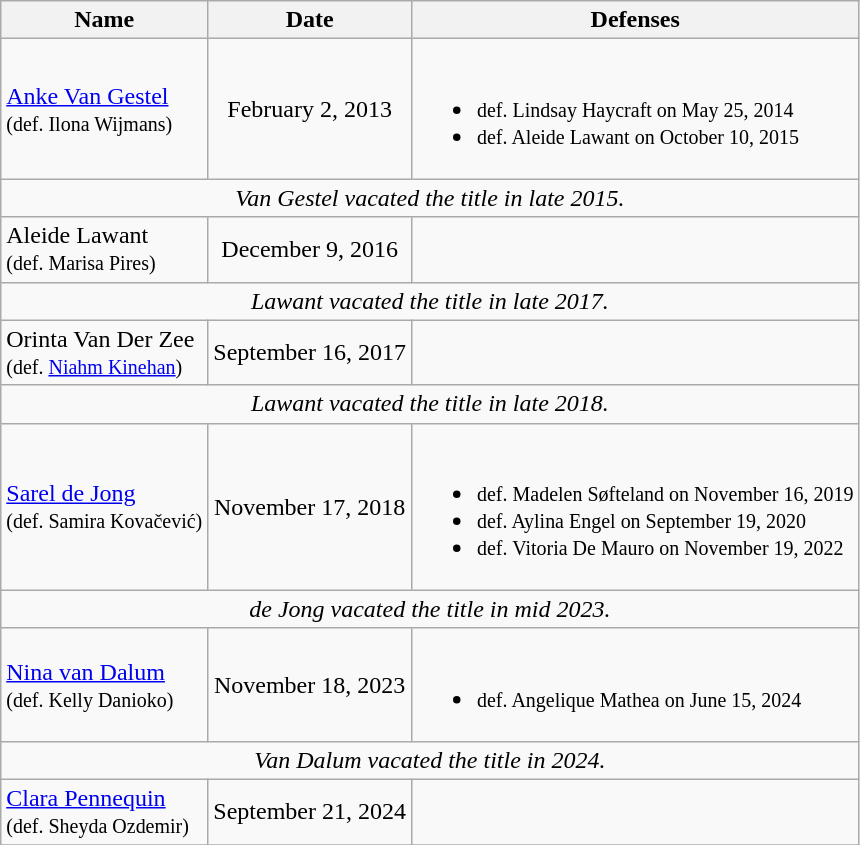<table class="wikitable">
<tr>
<th>Name</th>
<th>Date</th>
<th>Defenses</th>
</tr>
<tr>
<td align=left> <a href='#'>Anke Van Gestel</a> <br><small>(def. Ilona Wijmans)</small></td>
<td align=center>February 2, 2013</td>
<td><br><ul><li><small>def. Lindsay Haycraft on May 25, 2014 </small></li><li><small>def. Aleide Lawant on October 10, 2015 </small></li></ul></td>
</tr>
<tr>
<td colspan=3 align=center><em>Van Gestel vacated the title in late 2015.</em></td>
</tr>
<tr>
<td align=left> Aleide Lawant <br><small>(def. Marisa Pires)</small></td>
<td align=center>December 9, 2016</td>
<td></td>
</tr>
<tr>
<td colspan=3 align=center><em>Lawant vacated the title in late 2017.</em></td>
</tr>
<tr>
<td align=left> Orinta Van Der Zee <br><small>(def. <a href='#'>Niahm Kinehan</a>)</small></td>
<td align=center>September 16, 2017</td>
<td></td>
</tr>
<tr>
<td colspan=3 align=center><em>Lawant vacated the title in late 2018.</em></td>
</tr>
<tr>
<td align=left> <a href='#'>Sarel de Jong</a> <br><small>(def. Samira Kovačević)</small></td>
<td align=center>November 17, 2018</td>
<td><br><ul><li><small>def. Madelen Søfteland on November 16, 2019 </small></li><li><small>def. Aylina Engel on September 19, 2020 </small></li><li><small>def. Vitoria De Mauro on November 19, 2022 </small></li></ul></td>
</tr>
<tr>
<td colspan=3 align=center><em>de Jong vacated the title in mid 2023.</em></td>
</tr>
<tr>
<td align=left> <a href='#'>Nina van Dalum</a> <br><small>(def. Kelly Danioko)</small></td>
<td align=center>November 18, 2023</td>
<td><br><ul><li><small>def. Angelique Mathea on June 15, 2024 </small></li></ul></td>
</tr>
<tr>
<td colspan=3 align=center><em>Van Dalum vacated the title in 2024.</em></td>
</tr>
<tr>
<td align=left> <a href='#'>Clara Pennequin</a> <br><small>(def. Sheyda Ozdemir)</small></td>
<td align=center>September 21, 2024</td>
<td></td>
</tr>
<tr>
</tr>
</table>
